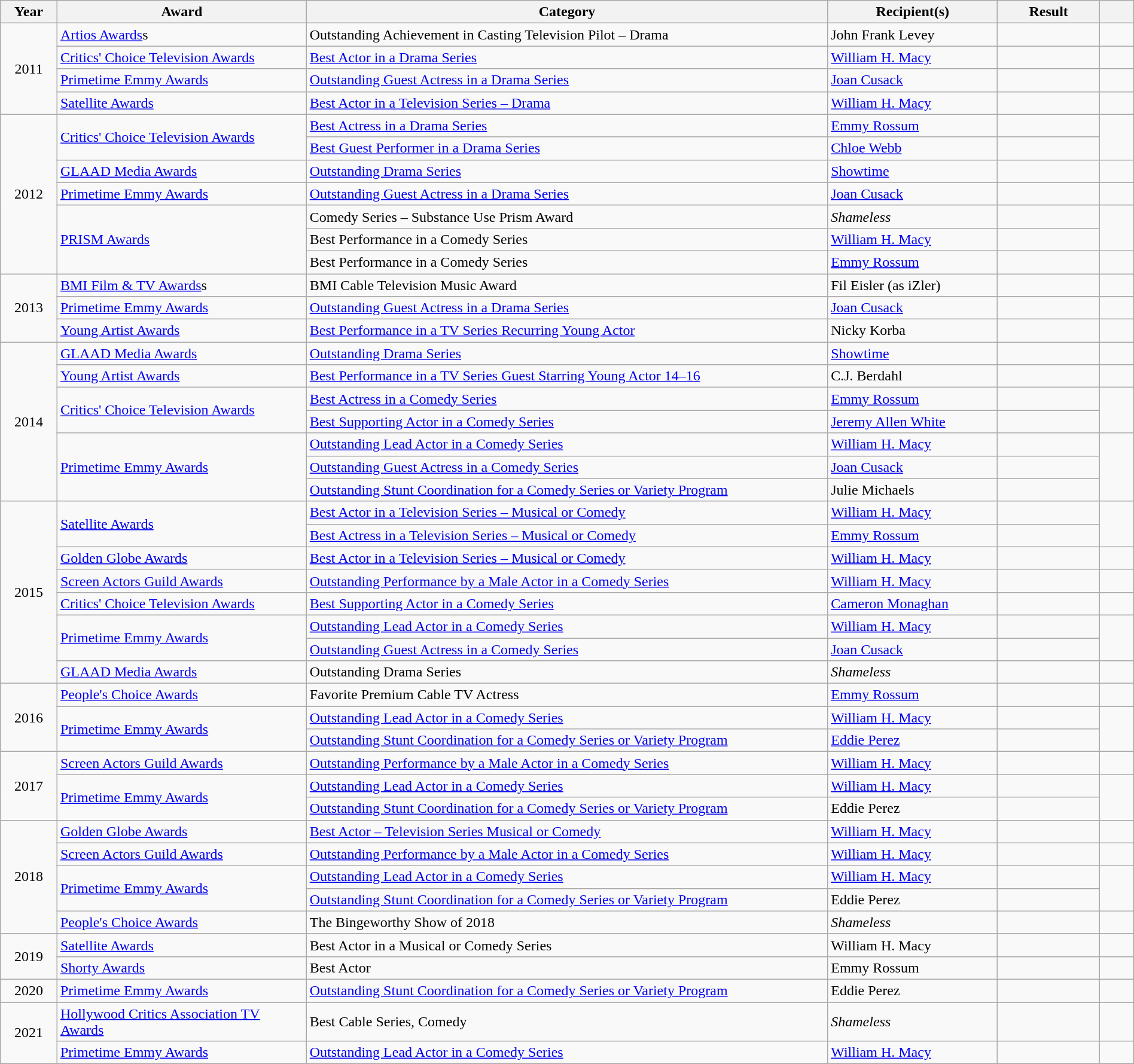<table class="wikitable sortable plainrowheaders" style="width:100%;">
<tr>
<th scope="col" width="5%">Year</th>
<th scope="col" width="22%">Award</th>
<th scope="col" width="46%">Category</th>
<th scope="col" width="15%">Recipient(s)</th>
<th scope="col" width="9%">Result</th>
<th scope="col" width="3%" class="unsortable"></th>
</tr>
<tr>
<td rowspan="4" align="center">2011</td>
<td><a href='#'>Artios Awards</a>s</td>
<td>Outstanding Achievement in Casting Television Pilot – Drama</td>
<td>John Frank Levey</td>
<td></td>
<td align="center"></td>
</tr>
<tr>
<td><a href='#'>Critics' Choice Television Awards</a></td>
<td><a href='#'>Best Actor in a Drama Series</a></td>
<td><a href='#'>William H. Macy</a></td>
<td></td>
<td align="center"></td>
</tr>
<tr>
<td><a href='#'>Primetime Emmy Awards</a></td>
<td><a href='#'>Outstanding Guest Actress in a Drama Series</a></td>
<td><a href='#'>Joan Cusack</a></td>
<td></td>
<td align="center"></td>
</tr>
<tr>
<td><a href='#'>Satellite Awards</a></td>
<td><a href='#'>Best Actor in a Television Series – Drama</a></td>
<td><a href='#'>William H. Macy</a></td>
<td></td>
<td align="center"></td>
</tr>
<tr>
<td rowspan="7" align="center">2012</td>
<td rowspan="2"><a href='#'>Critics' Choice Television Awards</a></td>
<td><a href='#'>Best Actress in a Drama Series</a></td>
<td><a href='#'>Emmy Rossum</a></td>
<td></td>
<td rowspan="2" align="center"></td>
</tr>
<tr>
<td><a href='#'>Best Guest Performer in a Drama Series</a></td>
<td><a href='#'>Chloe Webb</a></td>
<td></td>
</tr>
<tr>
<td><a href='#'>GLAAD Media Awards</a></td>
<td><a href='#'>Outstanding Drama Series</a></td>
<td><a href='#'>Showtime</a></td>
<td></td>
<td align="center"></td>
</tr>
<tr>
<td><a href='#'>Primetime Emmy Awards</a></td>
<td><a href='#'>Outstanding Guest Actress in a Drama Series</a></td>
<td><a href='#'>Joan Cusack</a></td>
<td></td>
<td align="center"></td>
</tr>
<tr>
<td rowspan="3"><a href='#'>PRISM Awards</a></td>
<td>Comedy Series – Substance Use Prism Award</td>
<td><em>Shameless</em></td>
<td></td>
<td rowspan="2" align="center"></td>
</tr>
<tr>
<td>Best Performance in a Comedy Series</td>
<td><a href='#'>William H. Macy</a></td>
<td></td>
</tr>
<tr>
<td>Best Performance in a Comedy Series</td>
<td><a href='#'>Emmy Rossum</a></td>
<td></td>
<td align="center"></td>
</tr>
<tr>
<td rowspan="3" align="center">2013</td>
<td><a href='#'>BMI Film & TV Awards</a>s</td>
<td>BMI Cable Television Music Award</td>
<td>Fil Eisler (as iZler)</td>
<td></td>
<td align="center"></td>
</tr>
<tr>
<td><a href='#'>Primetime Emmy Awards</a></td>
<td><a href='#'>Outstanding Guest Actress in a Drama Series</a></td>
<td><a href='#'>Joan Cusack</a></td>
<td></td>
<td align="center"></td>
</tr>
<tr>
<td><a href='#'>Young Artist Awards</a></td>
<td><a href='#'>Best Performance in a TV Series Recurring Young Actor</a></td>
<td>Nicky Korba</td>
<td></td>
<td align="center"></td>
</tr>
<tr>
<td rowspan="7" align="center">2014</td>
<td><a href='#'>GLAAD Media Awards</a></td>
<td><a href='#'>Outstanding Drama Series</a></td>
<td><a href='#'>Showtime</a></td>
<td></td>
<td align="center"></td>
</tr>
<tr>
<td><a href='#'>Young Artist Awards</a></td>
<td><a href='#'>Best Performance in a TV Series Guest Starring Young Actor 14–16</a></td>
<td>C.J. Berdahl</td>
<td></td>
<td align="center"></td>
</tr>
<tr>
<td rowspan="2"><a href='#'>Critics' Choice Television Awards</a></td>
<td><a href='#'>Best Actress in a Comedy Series</a></td>
<td><a href='#'>Emmy Rossum</a></td>
<td></td>
<td rowspan="2" align="center"></td>
</tr>
<tr>
<td><a href='#'>Best Supporting Actor in a Comedy Series</a></td>
<td><a href='#'>Jeremy Allen White</a></td>
<td></td>
</tr>
<tr>
<td rowspan="3"><a href='#'>Primetime Emmy Awards</a></td>
<td><a href='#'>Outstanding Lead Actor in a Comedy Series</a></td>
<td><a href='#'>William H. Macy</a></td>
<td></td>
<td rowspan="3" align="center"></td>
</tr>
<tr>
<td><a href='#'>Outstanding Guest Actress in a Comedy Series</a></td>
<td><a href='#'>Joan Cusack</a></td>
<td></td>
</tr>
<tr>
<td><a href='#'>Outstanding Stunt Coordination for a Comedy Series or Variety Program</a></td>
<td>Julie Michaels</td>
<td></td>
</tr>
<tr>
<td rowspan="8" align="center">2015</td>
<td rowspan="2"><a href='#'>Satellite Awards</a></td>
<td><a href='#'>Best Actor in a Television Series – Musical or Comedy</a></td>
<td><a href='#'>William H. Macy</a></td>
<td></td>
<td rowspan="2" align="center"></td>
</tr>
<tr>
<td><a href='#'>Best Actress in a Television Series – Musical or Comedy</a></td>
<td><a href='#'>Emmy Rossum</a></td>
<td></td>
</tr>
<tr>
<td><a href='#'>Golden Globe Awards</a></td>
<td><a href='#'>Best Actor in a Television Series – Musical or Comedy</a></td>
<td><a href='#'>William H. Macy</a></td>
<td></td>
<td align="center"></td>
</tr>
<tr>
<td><a href='#'>Screen Actors Guild Awards</a></td>
<td><a href='#'>Outstanding Performance by a Male Actor in a Comedy Series</a></td>
<td><a href='#'>William H. Macy</a></td>
<td></td>
<td align="center"></td>
</tr>
<tr>
<td><a href='#'>Critics' Choice Television Awards</a></td>
<td><a href='#'>Best Supporting Actor in a Comedy Series</a></td>
<td><a href='#'>Cameron Monaghan</a></td>
<td></td>
<td align="center"></td>
</tr>
<tr>
<td rowspan="2"><a href='#'>Primetime Emmy Awards</a></td>
<td><a href='#'>Outstanding Lead Actor in a Comedy Series</a></td>
<td><a href='#'>William H. Macy</a></td>
<td></td>
<td rowspan="2" align="center"></td>
</tr>
<tr>
<td><a href='#'>Outstanding Guest Actress in a Comedy Series</a></td>
<td><a href='#'>Joan Cusack</a></td>
<td></td>
</tr>
<tr>
<td><a href='#'>GLAAD Media Awards</a></td>
<td>Outstanding Drama Series</td>
<td><em>Shameless</em></td>
<td></td>
<td align="center"></td>
</tr>
<tr>
<td rowspan="3" align="center">2016</td>
<td><a href='#'>People's Choice Awards</a></td>
<td>Favorite Premium Cable TV Actress</td>
<td><a href='#'>Emmy Rossum</a></td>
<td></td>
<td align="center"></td>
</tr>
<tr>
<td rowspan="2"><a href='#'>Primetime Emmy Awards</a></td>
<td><a href='#'>Outstanding Lead Actor in a Comedy Series</a></td>
<td><a href='#'>William H. Macy</a></td>
<td></td>
<td rowspan="2" align="center"></td>
</tr>
<tr>
<td><a href='#'>Outstanding Stunt Coordination for a Comedy Series or Variety Program</a></td>
<td><a href='#'>Eddie Perez</a></td>
<td></td>
</tr>
<tr>
<td rowspan="3" align="center">2017</td>
<td><a href='#'>Screen Actors Guild Awards</a></td>
<td><a href='#'>Outstanding Performance by a Male Actor in a Comedy Series</a></td>
<td><a href='#'>William H. Macy</a></td>
<td></td>
<td align="center"></td>
</tr>
<tr>
<td rowspan="2"><a href='#'>Primetime Emmy Awards</a></td>
<td><a href='#'>Outstanding Lead Actor in a Comedy Series</a></td>
<td><a href='#'>William H. Macy</a></td>
<td></td>
<td rowspan="2" align="center"></td>
</tr>
<tr>
<td><a href='#'>Outstanding Stunt Coordination for a Comedy Series or Variety Program</a></td>
<td>Eddie Perez</td>
<td></td>
</tr>
<tr>
<td rowspan="5" align="center">2018</td>
<td><a href='#'>Golden Globe Awards</a></td>
<td><a href='#'>Best Actor – Television Series Musical or Comedy</a></td>
<td><a href='#'>William H. Macy</a></td>
<td></td>
<td></td>
</tr>
<tr>
<td><a href='#'>Screen Actors Guild Awards</a></td>
<td><a href='#'>Outstanding Performance by a Male Actor in a Comedy Series</a></td>
<td><a href='#'>William H. Macy</a></td>
<td></td>
<td align="center"></td>
</tr>
<tr>
<td rowspan="2"><a href='#'>Primetime Emmy Awards</a></td>
<td><a href='#'>Outstanding Lead Actor in a Comedy Series</a></td>
<td><a href='#'>William H. Macy</a></td>
<td></td>
<td rowspan="2" align="center"></td>
</tr>
<tr>
<td><a href='#'>Outstanding Stunt Coordination for a Comedy Series or Variety Program</a></td>
<td>Eddie Perez</td>
<td></td>
</tr>
<tr>
<td><a href='#'>People's Choice Awards</a></td>
<td>The Bingeworthy Show of 2018</td>
<td><em>Shameless</em></td>
<td></td>
<td align="center"></td>
</tr>
<tr>
<td rowspan="2" align="center">2019</td>
<td><a href='#'>Satellite Awards</a></td>
<td>Best Actor in a Musical or Comedy Series</td>
<td>William H. Macy</td>
<td></td>
<td style="text-align:center;"></td>
</tr>
<tr>
<td><a href='#'>Shorty Awards</a></td>
<td>Best Actor</td>
<td>Emmy Rossum</td>
<td></td>
<td style="text-align:center;"></td>
</tr>
<tr>
<td align="center">2020</td>
<td><a href='#'>Primetime Emmy Awards</a></td>
<td><a href='#'>Outstanding Stunt Coordination for a Comedy Series or Variety Program</a></td>
<td>Eddie Perez</td>
<td></td>
<td style="text-align:center;"></td>
</tr>
<tr>
<td rowspan="2" align="center">2021</td>
<td><a href='#'>Hollywood Critics Association TV Awards</a></td>
<td>Best Cable Series, Comedy</td>
<td><em>Shameless</em></td>
<td></td>
<td style="text-align:center;"></td>
</tr>
<tr>
<td><a href='#'>Primetime Emmy Awards</a></td>
<td><a href='#'>Outstanding Lead Actor in a Comedy Series</a></td>
<td><a href='#'>William H. Macy</a></td>
<td></td>
<td style="text-align:center;"></td>
</tr>
</table>
